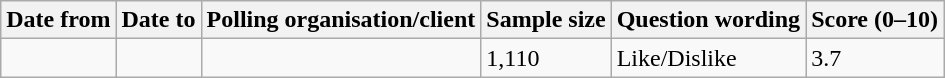<table class="wikitable sortable">
<tr>
<th>Date from</th>
<th>Date to</th>
<th>Polling organisation/client</th>
<th>Sample size</th>
<th>Question wording</th>
<th>Score (0–10)</th>
</tr>
<tr>
<td></td>
<td></td>
<td></td>
<td>1,110</td>
<td>Like/Dislike</td>
<td>3.7</td>
</tr>
</table>
